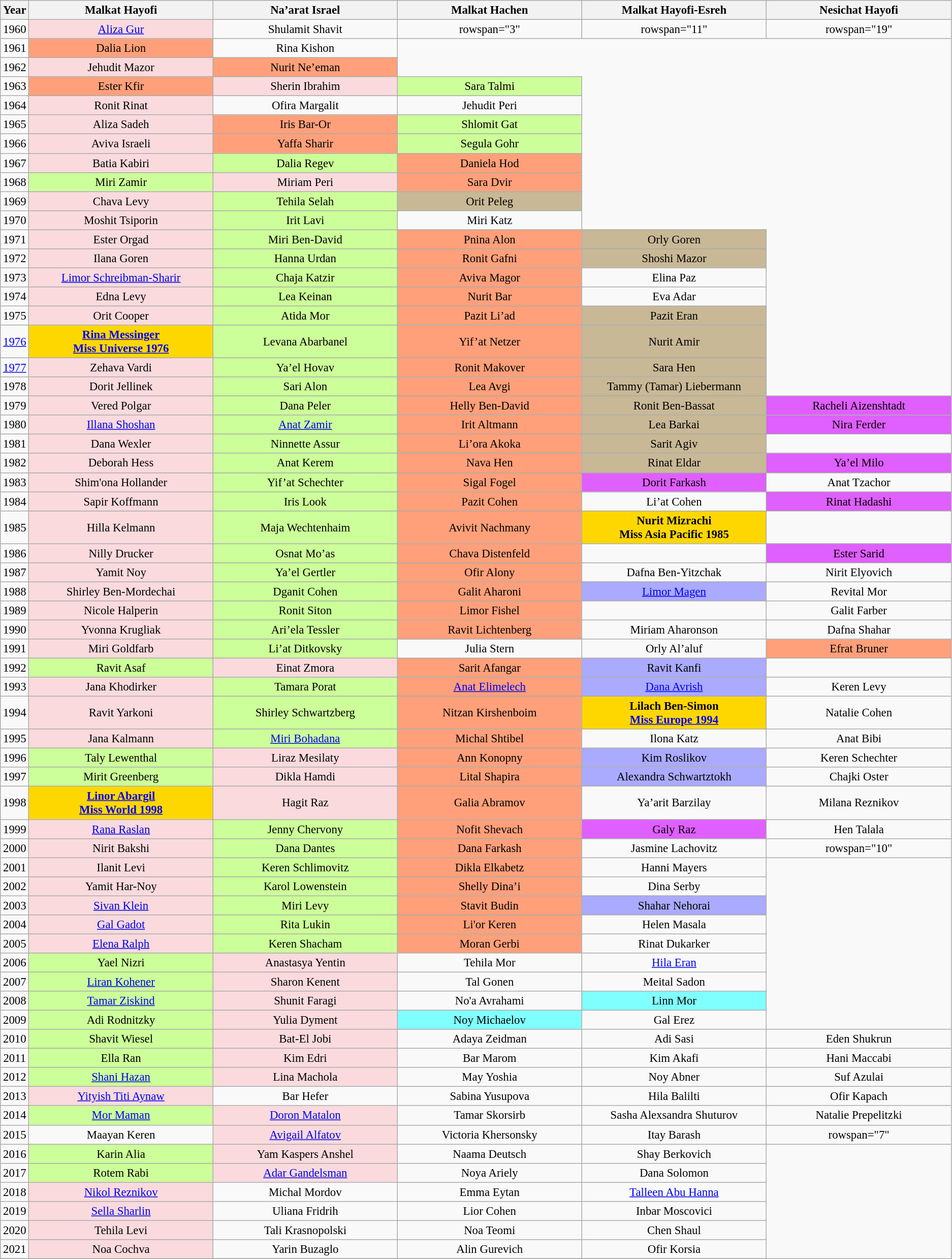<table class="wikitable sortable" style="font-size:95%; text-align:center;">
<tr>
<th !width="60">Year</th>
<th width="250">Malkat Hayofi</th>
<th width="250">Na’arat Israel</th>
<th width="250">Malkat Hachen</th>
<th width="250">Malkat Hayofi-Esreh</th>
<th width="250">Nesichat Hayofi</th>
</tr>
<tr>
<td>1960</td>
<td style="background:#fadadd;"><a href='#'>Aliza Gur</a></td>
<td>Shulamit Shavit</td>
<td>rowspan="3" </td>
<td>rowspan="11" </td>
<td>rowspan="19" </td>
</tr>
<tr>
<td>1961</td>
<td style="background:#FFA07A;">Dalia Lion</td>
<td>Rina Kishon</td>
</tr>
<tr>
<td>1962</td>
<td style="background:#fadadd;">Jehudit Mazor</td>
<td style="background:#FFA07A;">Nurit Ne’eman</td>
</tr>
<tr>
<td>1963</td>
<td style="background:#FFA07A;">Ester Kfir</td>
<td style="background:#fadadd;">Sherin Ibrahim</td>
<td style="background:#ccff99;">Sara Talmi</td>
</tr>
<tr>
<td>1964</td>
<td style="background:#fadadd;">Ronit Rinat</td>
<td>Ofira Margalit</td>
<td>Jehudit Peri</td>
</tr>
<tr>
<td>1965</td>
<td style="background:#fadadd;">Aliza Sadeh</td>
<td style="background:#FFA07A;">Iris Bar-Or</td>
<td style="background:#ccff99;">Shlomit Gat</td>
</tr>
<tr>
<td>1966</td>
<td style="background:#fadadd;">Aviva Israeli</td>
<td style="background:#FFA07A;">Yaffa Sharir</td>
<td style="background:#ccff99;">Segula Gohr</td>
</tr>
<tr>
<td>1967</td>
<td style="background:#fadadd;">Batia Kabiri</td>
<td style="background:#ccff99;">Dalia Regev</td>
<td style="background:#FFA07A;">Daniela Hod</td>
</tr>
<tr>
<td>1968</td>
<td style="background:#ccff99;">Miri Zamir</td>
<td style="background:#fadadd;">Miriam Peri</td>
<td style="background:#FFA07A;">Sara Dvir</td>
</tr>
<tr>
<td>1969</td>
<td style="background:#fadadd;">Chava Levy</td>
<td style="background:#ccff99;">Tehila Selah</td>
<td style="background:#c8b896;">Orit Peleg</td>
</tr>
<tr>
<td>1970</td>
<td style="background:#fadadd;">Moshit Tsiporin</td>
<td style="background:#ccff99;">Irit Lavi</td>
<td>Miri Katz</td>
</tr>
<tr>
<td>1971</td>
<td style="background:#fadadd;">Ester Orgad</td>
<td style="background:#ccff99;">Miri Ben-David</td>
<td style="background:#FFA07A;">Pnina Alon</td>
<td style="background:#c8b896;">Orly Goren</td>
</tr>
<tr>
<td>1972</td>
<td style="background:#fadadd;">Ilana Goren</td>
<td style="background:#ccff99;">Hanna Urdan</td>
<td style="background:#FFA07A;">Ronit Gafni</td>
<td style="background:#c8b896;">Shoshi Mazor</td>
</tr>
<tr>
<td>1973</td>
<td style="background:#fadadd;"><a href='#'>Limor Schreibman-Sharir</a></td>
<td style="background:#ccff99;">Chaja Katzir</td>
<td style="background:#FFA07A;">Aviva Magor</td>
<td>Elina Paz</td>
</tr>
<tr>
<td>1974</td>
<td style="background:#fadadd;">Edna Levy</td>
<td style="background:#ccff99;">Lea Keinan</td>
<td style="background:#FFA07A;">Nurit Bar</td>
<td>Eva Adar</td>
</tr>
<tr>
<td>1975</td>
<td style="background:#fadadd;">Orit Cooper</td>
<td style="background:#ccff99;">Atida Mor</td>
<td style="background:#FFA07A;">Pazit Li’ad</td>
<td style="background:#c8b896;">Pazit Eran</td>
</tr>
<tr>
<td><a href='#'>1976</a></td>
<td style="background:GOLD;"><strong><a href='#'>Rina Messinger</a><br><a href='#'>Miss Universe 1976</a></strong></td>
<td style="background:#ccff99;">Levana Abarbanel</td>
<td style="background:#FFA07A;">Yif’at Netzer</td>
<td style="background:#c8b896;">Nurit Amir</td>
</tr>
<tr>
<td><a href='#'>1977</a></td>
<td style="background:#fadadd;">Zehava Vardi</td>
<td style="background:#ccff99;">Ya’el Hovav</td>
<td style="background:#FFA07A;">Ronit Makover</td>
<td style="background:#c8b896;">Sara Hen</td>
</tr>
<tr>
<td>1978</td>
<td style="background:#fadadd;">Dorit Jellinek</td>
<td style="background:#ccff99;">Sari Alon</td>
<td style="background:#FFA07A;">Lea Avgi</td>
<td style="background:#c8b896;">Tammy (Tamar) Liebermann</td>
</tr>
<tr>
<td>1979</td>
<td style="background:#fadadd;">Vered Polgar</td>
<td style="background:#ccff99;">Dana Peler</td>
<td style="background:#FFA07A;">Helly Ben-David</td>
<td style="background:#c8b896;">Ronit Ben-Bassat</td>
<td style="background:#df5fff;">Racheli Aizenshtadt</td>
</tr>
<tr>
<td>1980</td>
<td style="background:#fadadd;"><a href='#'>Illana Shoshan</a></td>
<td style="background:#ccff99;"><a href='#'>Anat Zamir</a></td>
<td style="background:#FFA07A;">Irit Altmann</td>
<td style="background:#c8b896;">Lea Barkai</td>
<td style="background:#df5fff;">Nira Ferder</td>
</tr>
<tr>
<td>1981</td>
<td style="background:#fadadd;">Dana Wexler</td>
<td style="background:#ccff99;">Ninnette Assur</td>
<td style="background:#FFA07A;">Li’ora Akoka</td>
<td style="background:#c8b896;">Sarit Agiv</td>
<td></td>
</tr>
<tr>
<td>1982</td>
<td style="background:#fadadd;">Deborah Hess</td>
<td style="background:#ccff99;">Anat Kerem</td>
<td style="background:#FFA07A;">Nava Hen</td>
<td style="background:#c8b896;">Rinat Eldar</td>
<td style="background:#df5fff;">Ya’el Milo</td>
</tr>
<tr>
<td>1983</td>
<td style="background:#fadadd;">Shim'ona Hollander</td>
<td style="background:#ccff99;">Yif’at Schechter</td>
<td style="background:#FFA07A;">Sigal Fogel</td>
<td style="background:#df5fff;">Dorit Farkash</td>
<td>Anat Tzachor</td>
</tr>
<tr>
<td>1984</td>
<td style="background:#fadadd;">Sapir Koffmann</td>
<td style="background:#ccff99;">Iris Look</td>
<td style="background:#FFA07A;">Pazit Cohen</td>
<td>Li’at Cohen</td>
<td style="background:#df5fff;">Rinat Hadashi</td>
</tr>
<tr>
<td>1985</td>
<td style="background:#fadadd;">Hilla Kelmann</td>
<td style="background:#ccff99;">Maja Wechtenhaim</td>
<td style="background:#FFA07A;">Avivit Nachmany</td>
<td style="background:GOLD;"><strong>Nurit Mizrachi<br>Miss Asia Pacific 1985</strong></td>
<td></td>
</tr>
<tr>
<td>1986</td>
<td style="background:#fadadd;">Nilly Drucker</td>
<td style="background:#ccff99;">Osnat Mo’as</td>
<td style="background:#FFA07A;">Chava Distenfeld</td>
<td></td>
<td style="background:#df5fff;">Ester Sarid</td>
</tr>
<tr>
<td>1987</td>
<td style="background:#fadadd;">Yamit Noy</td>
<td style="background:#ccff99;">Ya’el Gertler</td>
<td style="background:#FFA07A;">Ofir Alony</td>
<td>Dafna Ben-Yitzchak</td>
<td>Nirit Elyovich</td>
</tr>
<tr>
<td>1988</td>
<td style="background:#fadadd;">Shirley Ben-Mordechai</td>
<td style="background:#ccff99;">Dganit Cohen</td>
<td style="background:#FFA07A;">Galit Aharoni</td>
<td style="background:#AAAAFF;"><a href='#'>Limor Magen</a></td>
<td>Revital Mor</td>
</tr>
<tr>
<td>1989</td>
<td style="background:#fadadd;">Nicole Halperin</td>
<td style="background:#ccff99;">Ronit Siton</td>
<td style="background:#FFA07A;">Limor Fishel</td>
<td></td>
<td>Galit Farber</td>
</tr>
<tr>
<td>1990</td>
<td style="background:#fadadd;">Yvonna Krugliak</td>
<td style="background:#ccff99;">Ari’ela Tessler</td>
<td style="background:#FFA07A;">Ravit Lichtenberg</td>
<td>Miriam Aharonson</td>
<td>Dafna Shahar</td>
</tr>
<tr>
<td>1991</td>
<td style="background:#fadadd;">Miri Goldfarb</td>
<td style="background:#ccff99;">Li’at Ditkovsky</td>
<td>Julia Stern</td>
<td>Orly Al’aluf</td>
<td style="background:#FFA07A;">Efrat Bruner</td>
</tr>
<tr>
<td>1992</td>
<td style="background:#ccff99;">Ravit Asaf</td>
<td style="background:#fadadd;">Einat Zmora</td>
<td style="background:#FFA07A;">Sarit Afangar</td>
<td style="background:#AAAAFF;">Ravit Kanfi</td>
<td></td>
</tr>
<tr>
<td>1993</td>
<td style="background:#fadadd;">Jana Khodirker</td>
<td style="background:#ccff99;">Tamara Porat</td>
<td style="background:#FFA07A;"><a href='#'>Anat Elimelech</a></td>
<td style="background:#AAAAFF;"><a href='#'>Dana Avrish</a></td>
<td>Keren Levy</td>
</tr>
<tr>
<td>1994</td>
<td style="background:#fadadd;">Ravit Yarkoni</td>
<td style="background:#ccff99;">Shirley Schwartzberg</td>
<td style="background:#FFA07A;">Nitzan Kirshenboim</td>
<td style="background:GOLD;"><strong>Lilach Ben-Simon<br><a href='#'>Miss Europe 1994</a></strong></td>
<td>Natalie Cohen</td>
</tr>
<tr>
<td>1995</td>
<td style="background:#fadadd;">Jana Kalmann</td>
<td style="background:#ccff99;"><a href='#'>Miri Bohadana</a></td>
<td style="background:#FFA07A;">Michal Shtibel</td>
<td>Ilona Katz</td>
<td>Anat Bibi</td>
</tr>
<tr>
<td>1996</td>
<td style="background:#ccff99;">Taly Lewenthal</td>
<td style="background:#fadadd;">Liraz Mesilaty</td>
<td style="background:#FFA07A;">Ann Konopny</td>
<td style="background:#AAAAFF;">Kim Roslikov</td>
<td>Keren Schechter</td>
</tr>
<tr>
<td>1997</td>
<td style="background:#ccff99;">Mirit Greenberg</td>
<td style="background:#fadadd;">Dikla Hamdi</td>
<td style="background:#FFA07A;">Lital Shapira</td>
<td style="background:#AAAAFF;">Alexandra Schwartztokh</td>
<td>Chajki Oster</td>
</tr>
<tr>
<td>1998</td>
<td style="background:GOLD;"><strong><a href='#'>Linor Abargil</a><br><a href='#'>Miss World 1998</a></strong></td>
<td style="background:#fadadd;">Hagit Raz</td>
<td style="background:#FFA07A;">Galia Abramov</td>
<td>Ya’arit Barzilay</td>
<td>Milana Reznikov</td>
</tr>
<tr>
<td>1999</td>
<td style="background:#fadadd;"><a href='#'>Rana Raslan</a></td>
<td style="background:#ccff99;">Jenny Chervony</td>
<td style="background:#FFA07A;">Nofit Shevach</td>
<td style="background:#df5fff;">Galy Raz</td>
<td>Hen Talala</td>
</tr>
<tr>
<td>2000</td>
<td style="background:#fadadd;">Nirit Bakshi</td>
<td style="background:#ccff99;">Dana Dantes</td>
<td style="background:#FFA07A;">Dana Farkash</td>
<td>Jasmine Lachovitz</td>
<td>rowspan="10" </td>
</tr>
<tr>
<td>2001</td>
<td style="background:#fadadd;">Ilanit Levi</td>
<td style="background:#ccff99;">Keren Schlimovitz</td>
<td style="background:#FFA07A;">Dikla Elkabetz</td>
<td>Hanni Mayers</td>
</tr>
<tr>
<td>2002</td>
<td style="background:#fadadd;">Yamit Har-Noy</td>
<td style="background:#ccff99;">Karol Lowenstein</td>
<td style="background:#FFA07A;">Shelly Dina’i</td>
<td>Dina Serby</td>
</tr>
<tr>
<td>2003</td>
<td style="background:#fadadd;"><a href='#'>Sivan Klein</a></td>
<td style="background:#ccff99;">Miri Levy</td>
<td style="background:#FFA07A;">Stavit Budin</td>
<td style="background:#AAAAFF;">Shahar Nehorai</td>
</tr>
<tr>
<td>2004</td>
<td style="background:#fadadd;"><a href='#'>Gal Gadot</a></td>
<td style="background:#ccff99;">Rita Lukin</td>
<td style="background:#FFA07A;">Li'or Keren</td>
<td>Helen Masala</td>
</tr>
<tr>
<td>2005</td>
<td style="background:#fadadd;"><a href='#'>Elena Ralph</a></td>
<td style="background:#ccff99;">Keren Shacham</td>
<td style="background:#FFA07A;">Moran Gerbi</td>
<td>Rinat Dukarker</td>
</tr>
<tr>
<td>2006</td>
<td style="background:#ccff99;">Yael Nizri</td>
<td style="background:#fadadd;">Anastasya Yentin</td>
<td>Tehila Mor</td>
<td><a href='#'>Hila Eran</a></td>
</tr>
<tr>
<td>2007</td>
<td style="background:#ccff99;"><a href='#'>Liran Kohener</a></td>
<td style="background:#fadadd;">Sharon Kenent</td>
<td>Tal Gonen</td>
<td>Meital Sadon</td>
</tr>
<tr>
<td>2008</td>
<td style="background:#ccff99;"><a href='#'>Tamar Ziskind</a></td>
<td style="background:#fadadd;">Shunit Faragi</td>
<td>No'a Avrahami</td>
<td style="background:#80FFFF;">Linn Mor</td>
</tr>
<tr>
<td>2009</td>
<td style="background:#ccff99;">Adi Rodnitzky</td>
<td style="background:#fadadd;">Yulia Dyment</td>
<td style="background:#80FFFF;">Noy Michaelov</td>
<td>Gal Erez</td>
</tr>
<tr>
<td>2010</td>
<td style="background:#ccff99;">Shavit Wiesel</td>
<td style="background:#fadadd;">Bat-El Jobi</td>
<td>Adaya Zeidman</td>
<td>Adi Sasi</td>
<td>Eden Shukrun</td>
</tr>
<tr>
<td>2011</td>
<td style="background:#ccff99;">Ella Ran</td>
<td style="background:#fadadd;">Kim Edri</td>
<td>Bar Marom</td>
<td>Kim Akafi</td>
<td>Hani Maccabi</td>
</tr>
<tr>
<td>2012</td>
<td style="background:#ccff99;"><a href='#'>Shani Hazan</a></td>
<td style="background:#fadadd;">Lina Machola</td>
<td>May Yoshia</td>
<td>Noy Abner</td>
<td>Suf Azulai</td>
</tr>
<tr>
<td>2013</td>
<td style="background:#fadadd;"><a href='#'>Yityish Titi Aynaw</a></td>
<td>Bar Hefer</td>
<td>Sabina Yusupova</td>
<td>Hila Balilti</td>
<td>Ofir Kapach</td>
</tr>
<tr>
<td>2014</td>
<td style="background:#ccff99;"><a href='#'>Mor Maman</a></td>
<td style="background:#fadadd;"><a href='#'>Doron Matalon</a></td>
<td>Tamar Skorsirb</td>
<td>Sasha Alexsandra Shuturov</td>
<td>Natalie Prepelitzki</td>
</tr>
<tr>
<td>2015</td>
<td>Maayan Keren</td>
<td style="background:#fadadd;"><a href='#'>Avigail Alfatov</a></td>
<td>Victoria Khersonsky</td>
<td>Itay Barash</td>
<td>rowspan="7" </td>
</tr>
<tr>
<td>2016</td>
<td style="background:#ccff99;">Karin Alia</td>
<td style="background:#fadadd;">Yam Kaspers Anshel</td>
<td>Naama Deutsch</td>
<td>Shay Berkovich</td>
</tr>
<tr>
<td>2017</td>
<td style="background:#ccff99;">Rotem Rabi</td>
<td style="background:#fadadd;"><a href='#'>Adar Gandelsman</a></td>
<td>Noya Ariely</td>
<td>Dana Solomon</td>
</tr>
<tr>
<td>2018</td>
<td style="background:#fadadd;"><a href='#'>Nikol Reznikov</a></td>
<td>Michal Mordov</td>
<td>Emma Eytan</td>
<td><a href='#'>Talleen Abu Hanna</a></td>
</tr>
<tr>
<td>2019</td>
<td style="background:#fadadd;"><a href='#'>Sella Sharlin</a></td>
<td>Uliana Fridrih</td>
<td>Lior Cohen</td>
<td>Inbar Moscovici</td>
</tr>
<tr>
<td>2020</td>
<td style="background:#fadadd;">Tehila Levi</td>
<td>Tali Krasnopolski</td>
<td>Noa Teomi</td>
<td>Chen Shaul</td>
</tr>
<tr>
<td>2021</td>
<td style="background:#fadadd;">Noa Cochva</td>
<td>Yarin Buzaglo</td>
<td>Alin Gurevich</td>
<td>Ofir Korsia</td>
</tr>
<tr>
</tr>
</table>
